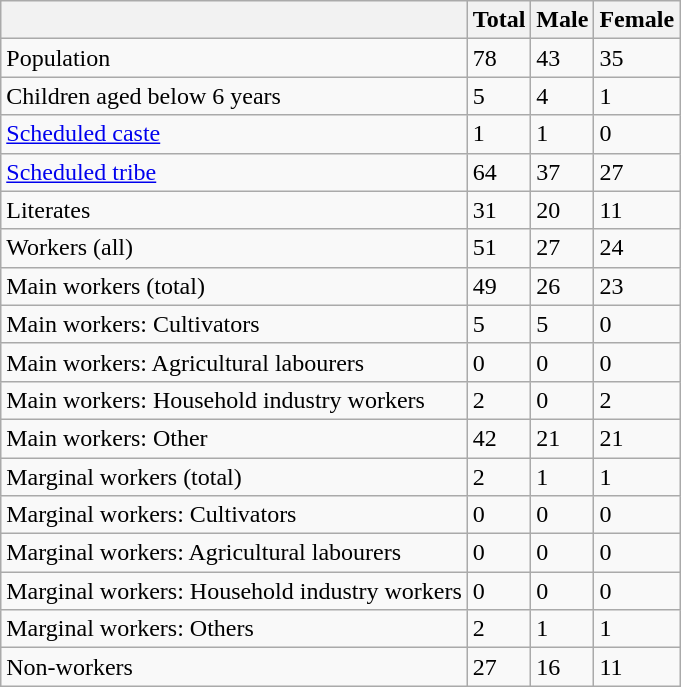<table class="wikitable sortable mw-collapsible mw-collapsed">
<tr>
<th></th>
<th>Total</th>
<th>Male</th>
<th>Female</th>
</tr>
<tr>
<td>Population</td>
<td>78</td>
<td>43</td>
<td>35</td>
</tr>
<tr>
<td>Children aged below 6 years</td>
<td>5</td>
<td>4</td>
<td>1</td>
</tr>
<tr>
<td><a href='#'>Scheduled caste</a></td>
<td>1</td>
<td>1</td>
<td>0</td>
</tr>
<tr>
<td><a href='#'>Scheduled tribe</a></td>
<td>64</td>
<td>37</td>
<td>27</td>
</tr>
<tr>
<td>Literates</td>
<td>31</td>
<td>20</td>
<td>11</td>
</tr>
<tr>
<td>Workers (all)</td>
<td>51</td>
<td>27</td>
<td>24</td>
</tr>
<tr>
<td>Main workers (total)</td>
<td>49</td>
<td>26</td>
<td>23</td>
</tr>
<tr>
<td>Main workers: Cultivators</td>
<td>5</td>
<td>5</td>
<td>0</td>
</tr>
<tr>
<td>Main workers: Agricultural labourers</td>
<td>0</td>
<td>0</td>
<td>0</td>
</tr>
<tr>
<td>Main workers: Household industry workers</td>
<td>2</td>
<td>0</td>
<td>2</td>
</tr>
<tr>
<td>Main workers: Other</td>
<td>42</td>
<td>21</td>
<td>21</td>
</tr>
<tr>
<td>Marginal workers (total)</td>
<td>2</td>
<td>1</td>
<td>1</td>
</tr>
<tr>
<td>Marginal workers: Cultivators</td>
<td>0</td>
<td>0</td>
<td>0</td>
</tr>
<tr>
<td>Marginal workers: Agricultural labourers</td>
<td>0</td>
<td>0</td>
<td>0</td>
</tr>
<tr>
<td>Marginal workers: Household industry workers</td>
<td>0</td>
<td>0</td>
<td>0</td>
</tr>
<tr>
<td>Marginal workers: Others</td>
<td>2</td>
<td>1</td>
<td>1</td>
</tr>
<tr>
<td>Non-workers</td>
<td>27</td>
<td>16</td>
<td>11</td>
</tr>
</table>
